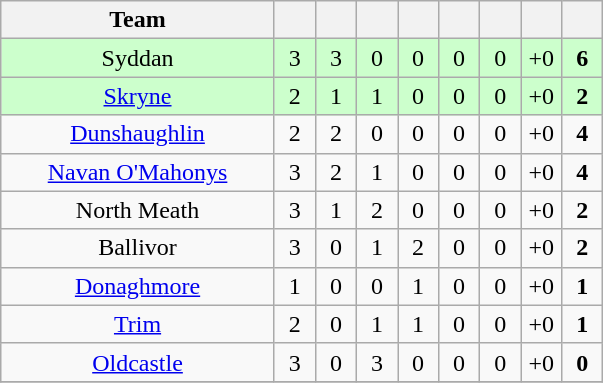<table class="wikitable" style="text-align:center">
<tr>
<th style="width:175px;">Team</th>
<th width="20"></th>
<th width="20"></th>
<th width="20"></th>
<th width="20"></th>
<th width="20"></th>
<th width="20"></th>
<th width="20"></th>
<th width="20"></th>
</tr>
<tr style="background:#cfc;">
<td>Syddan</td>
<td>3</td>
<td>3</td>
<td>0</td>
<td>0</td>
<td>0</td>
<td>0</td>
<td>+0</td>
<td><strong>6</strong></td>
</tr>
<tr style="background:#cfc;">
<td><a href='#'>Skryne</a></td>
<td>2</td>
<td>1</td>
<td>1</td>
<td>0</td>
<td>0</td>
<td>0</td>
<td>+0</td>
<td><strong>2</strong></td>
</tr>
<tr>
<td><a href='#'>Dunshaughlin</a></td>
<td>2</td>
<td>2</td>
<td>0</td>
<td>0</td>
<td>0</td>
<td>0</td>
<td>+0</td>
<td><strong>4</strong></td>
</tr>
<tr>
<td><a href='#'>Navan O'Mahonys</a></td>
<td>3</td>
<td>2</td>
<td>1</td>
<td>0</td>
<td>0</td>
<td>0</td>
<td>+0</td>
<td><strong>4</strong></td>
</tr>
<tr>
<td>North Meath</td>
<td>3</td>
<td>1</td>
<td>2</td>
<td>0</td>
<td>0</td>
<td>0</td>
<td>+0</td>
<td><strong>2</strong></td>
</tr>
<tr>
<td>Ballivor</td>
<td>3</td>
<td>0</td>
<td>1</td>
<td>2</td>
<td>0</td>
<td>0</td>
<td>+0</td>
<td><strong>2</strong></td>
</tr>
<tr>
<td><a href='#'>Donaghmore</a></td>
<td>1</td>
<td>0</td>
<td>0</td>
<td>1</td>
<td>0</td>
<td>0</td>
<td>+0</td>
<td><strong>1</strong></td>
</tr>
<tr>
<td><a href='#'>Trim</a></td>
<td>2</td>
<td>0</td>
<td>1</td>
<td>1</td>
<td>0</td>
<td>0</td>
<td>+0</td>
<td><strong>1</strong></td>
</tr>
<tr>
<td><a href='#'>Oldcastle</a></td>
<td>3</td>
<td>0</td>
<td>3</td>
<td>0</td>
<td>0</td>
<td>0</td>
<td>+0</td>
<td><strong>0</strong></td>
</tr>
<tr>
</tr>
</table>
